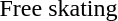<table>
<tr>
<td>Free skating<br></td>
<td></td>
<td></td>
<td></td>
</tr>
</table>
